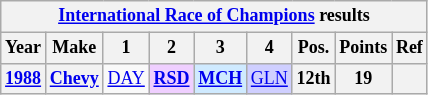<table class="wikitable" style="text-align:center; font-size:75%">
<tr>
<th colspan=9><a href='#'>International Race of Champions</a> results</th>
</tr>
<tr>
<th>Year</th>
<th>Make</th>
<th>1</th>
<th>2</th>
<th>3</th>
<th>4</th>
<th>Pos.</th>
<th>Points</th>
<th>Ref</th>
</tr>
<tr>
<th><a href='#'>1988</a></th>
<th><a href='#'>Chevy</a></th>
<td><a href='#'>DAY</a></td>
<td style="background:#EFCFFF;"><strong><a href='#'>RSD</a></strong><br></td>
<td style="background:#CFEAFF;"><strong><a href='#'>MCH</a></strong><br></td>
<td style="background:#CFCFFF;"><a href='#'>GLN</a><br></td>
<th>12th</th>
<th>19</th>
<th></th>
</tr>
</table>
